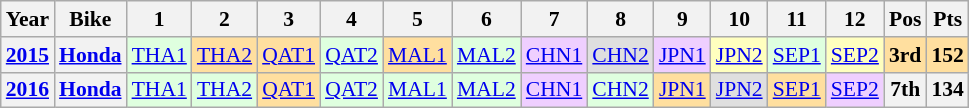<table class="wikitable" style="text-align:center; font-size:90%">
<tr>
<th>Year</th>
<th>Bike</th>
<th>1</th>
<th>2</th>
<th>3</th>
<th>4</th>
<th>5</th>
<th>6</th>
<th>7</th>
<th>8</th>
<th>9</th>
<th>10</th>
<th>11</th>
<th>12</th>
<th>Pos</th>
<th>Pts</th>
</tr>
<tr>
<th><a href='#'>2015</a></th>
<th><a href='#'>Honda</a></th>
<td style="background:#dfffdf;"><a href='#'>THA1</a><br></td>
<td style="background:#ffdf9f;"><a href='#'>THA2</a><br></td>
<td style="background:#FFDF9F;"><a href='#'>QAT1</a><br></td>
<td style="background:#dfffdf;"><a href='#'>QAT2</a><br></td>
<td style="background:#ffdf9f;"><a href='#'>MAL1</a><br></td>
<td style="background:#dfffdf;"><a href='#'>MAL2</a><br></td>
<td style="background:#efcfff;"><a href='#'>CHN1</a><br></td>
<td style="background:#dfdfdf;"><a href='#'>CHN2</a><br></td>
<td style="background:#efcfff;"><a href='#'>JPN1</a><br></td>
<td style="background:#ffffbf;"><a href='#'>JPN2</a><br></td>
<td style="background:#dfffdf;"><a href='#'>SEP1</a><br></td>
<td style="background:#ffffbf;"><a href='#'>SEP2</a><br></td>
<th style="background:#ffdf9f;">3rd</th>
<th style="background:#ffdf9f;">152</th>
</tr>
<tr>
<th><a href='#'>2016</a></th>
<th><a href='#'>Honda</a></th>
<td style="background:#dfffdf;"><a href='#'>THA1</a><br></td>
<td style="background:#dfffdf;"><a href='#'>THA2</a><br></td>
<td style="background:#ffdf9f;"><a href='#'>QAT1</a><br></td>
<td style="background:#dfffdf;"><a href='#'>QAT2</a><br></td>
<td style="background:#dfffdf;"><a href='#'>MAL1</a><br></td>
<td style="background:#dfffdf;"><a href='#'>MAL2</a><br></td>
<td style="background:#efcfff;"><a href='#'>CHN1</a><br></td>
<td style="background:#dfffdf;"><a href='#'>CHN2</a><br></td>
<td style="background:#ffdf9f;"><a href='#'>JPN1</a><br></td>
<td style="background:#dfdfdf;"><a href='#'>JPN2</a><br></td>
<td style="background:#ffdf9f;"><a href='#'>SEP1</a><br></td>
<td style="background:#efcfff;"><a href='#'>SEP2</a><br></td>
<th style="background:#;">7th</th>
<th style="background:#;">134</th>
</tr>
</table>
